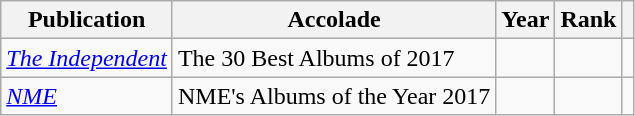<table class="sortable wikitable">
<tr>
<th>Publication</th>
<th>Accolade</th>
<th>Year</th>
<th>Rank</th>
<th class="unsortable"></th>
</tr>
<tr>
<td><em><a href='#'>The Independent</a></em></td>
<td>The 30 Best Albums of 2017</td>
<td></td>
<td></td>
<td></td>
</tr>
<tr>
<td><em><a href='#'>NME</a></em></td>
<td>NME's Albums of the Year 2017</td>
<td></td>
<td></td>
<td></td>
</tr>
</table>
